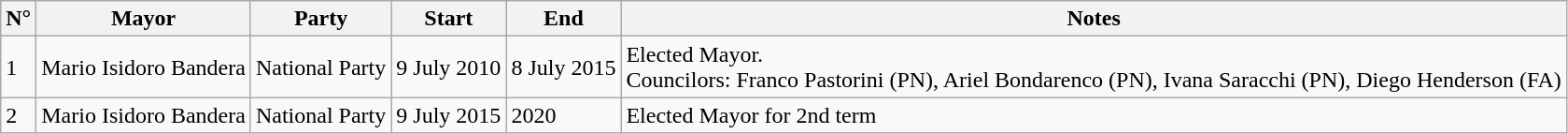<table class=wikitable>
<tr>
<th>N°</th>
<th>Mayor</th>
<th>Party</th>
<th>Start</th>
<th>End</th>
<th>Notes</th>
</tr>
<tr>
<td>1</td>
<td>Mario Isidoro Bandera</td>
<td>National Party</td>
<td>9 July 2010</td>
<td>8 July 2015</td>
<td>Elected Mayor.<br>Councilors: Franco Pastorini (PN), Ariel Bondarenco (PN), Ivana Saracchi (PN), Diego Henderson (FA)</td>
</tr>
<tr>
<td>2</td>
<td>Mario Isidoro Bandera</td>
<td>National Party</td>
<td>9 July 2015</td>
<td>2020</td>
<td>Elected Mayor for 2nd term</td>
</tr>
</table>
